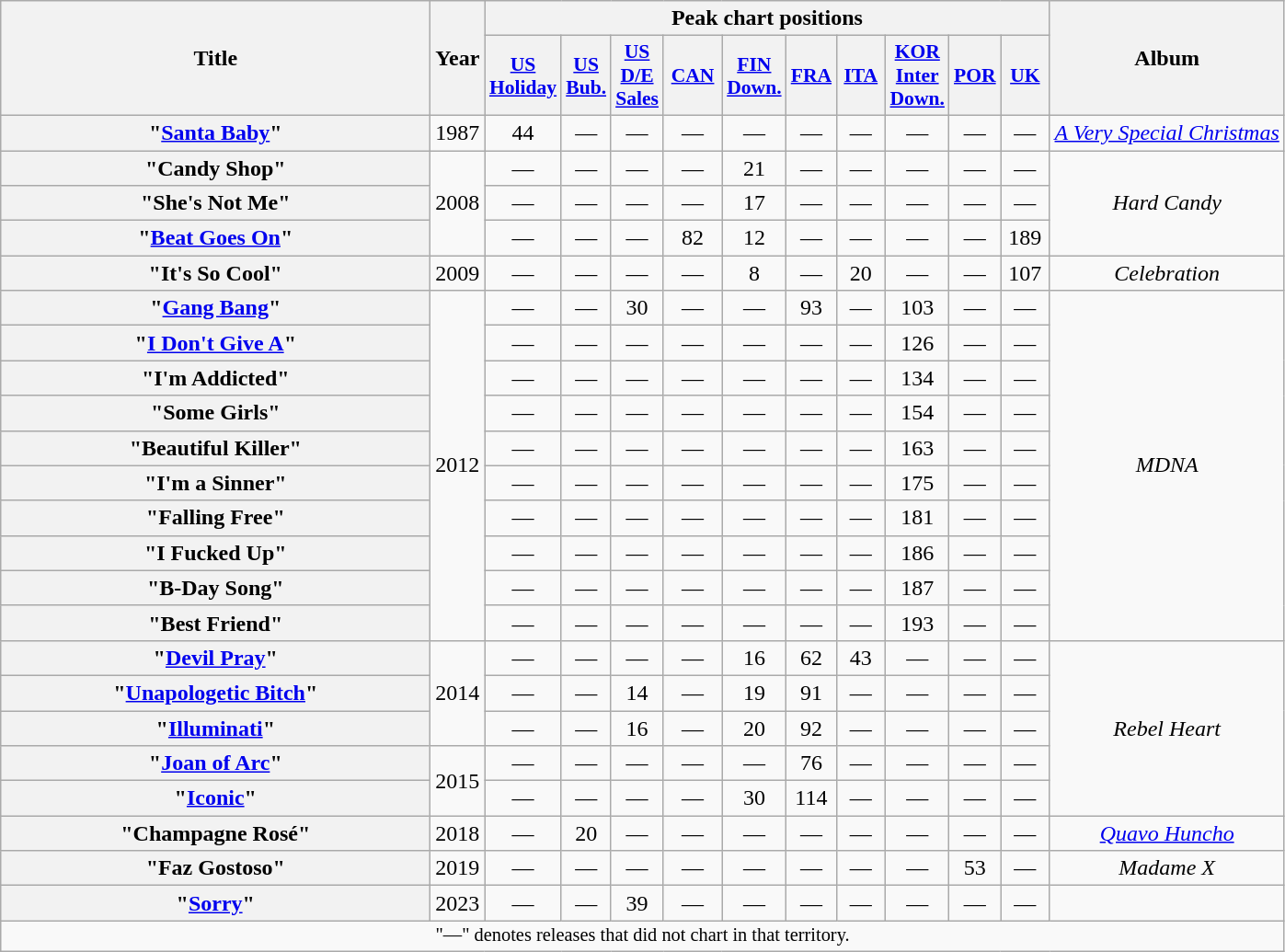<table class="wikitable plainrowheaders" style="text-align:center;">
<tr>
<th scope="col" rowspan="2" style="width:19em;">Title</th>
<th scope="col" rowspan="2">Year</th>
<th scope="col" colspan="10">Peak chart positions</th>
<th scope="col" rowspan="2">Album</th>
</tr>
<tr>
<th scope="col" style="width:2em; font-size:90%;"><a href='#'>US<br>Holiday</a><br></th>
<th scope="col" style="width:2em; font-size:90%;"><a href='#'>US<br>Bub.</a><br></th>
<th scope="col" style="width:2em; font-size:90%;"><a href='#'>US<br>D/E<br>Sales</a><br></th>
<th scope="col" style="width:2.5em;font-size:90%;"><a href='#'>CAN</a><br></th>
<th scope="col" style="width:2.5em;font-size:90%;"><a href='#'>FIN<br>Down.</a><br></th>
<th scope="col" style="width:2em; font-size:90%;"><a href='#'>FRA</a><br></th>
<th scope="col" style="width:2em; font-size:90%;"><a href='#'>ITA</a><br></th>
<th scope="col" style="width:2.75em; font-size:90%;"><a href='#'>KOR<br>Inter<br>Down.</a><br></th>
<th scope="col" style="width:2em; font-size:90%;"><a href='#'>POR</a><br></th>
<th scope="col" style="width:2em; font-size:90%;"><a href='#'>UK</a><br></th>
</tr>
<tr>
<th scope="row">"<a href='#'>Santa Baby</a>"</th>
<td>1987</td>
<td>44</td>
<td>—</td>
<td>—</td>
<td>—</td>
<td>—</td>
<td>—</td>
<td>—</td>
<td>—</td>
<td>—</td>
<td>—</td>
<td><em><a href='#'>A Very Special Christmas</a></em></td>
</tr>
<tr>
<th scope="row">"Candy Shop"</th>
<td rowspan=3>2008</td>
<td>—</td>
<td>—</td>
<td>—</td>
<td>—</td>
<td>21</td>
<td>—</td>
<td>—</td>
<td>—</td>
<td>—</td>
<td>—</td>
<td rowspan=3><em>Hard Candy</em></td>
</tr>
<tr>
<th scope="row">"She's Not Me"</th>
<td>—</td>
<td>—</td>
<td>—</td>
<td>—</td>
<td>17</td>
<td>—</td>
<td>—</td>
<td>—</td>
<td>—</td>
<td>—</td>
</tr>
<tr>
<th scope="row">"<a href='#'>Beat Goes On</a>"<br></th>
<td>—</td>
<td>—</td>
<td>—</td>
<td>82</td>
<td>12</td>
<td>—</td>
<td>—</td>
<td>—</td>
<td>—</td>
<td>189</td>
</tr>
<tr>
<th scope="row">"It's So Cool"</th>
<td>2009</td>
<td>—</td>
<td>—</td>
<td>—</td>
<td>—</td>
<td>8</td>
<td>—</td>
<td>20</td>
<td>—</td>
<td>—</td>
<td>107</td>
<td><em>Celebration</em></td>
</tr>
<tr>
<th scope="row">"<a href='#'>Gang Bang</a>"</th>
<td rowspan=10>2012</td>
<td>—</td>
<td>—</td>
<td>30</td>
<td>—</td>
<td>—</td>
<td>93</td>
<td>—</td>
<td>103</td>
<td>—</td>
<td>—</td>
<td rowspan=10><em>MDNA</em></td>
</tr>
<tr>
<th scope="row">"<a href='#'>I Don't Give A</a>" <br> </th>
<td>—</td>
<td>—</td>
<td>—</td>
<td>—</td>
<td>—</td>
<td>—</td>
<td>—</td>
<td>126</td>
<td>—</td>
<td>—</td>
</tr>
<tr>
<th scope="row">"I'm Addicted"</th>
<td>—</td>
<td>—</td>
<td>—</td>
<td>—</td>
<td>—</td>
<td>—</td>
<td>—</td>
<td>134</td>
<td>—</td>
<td>—</td>
</tr>
<tr>
<th scope="row">"Some Girls"</th>
<td>—</td>
<td>—</td>
<td>—</td>
<td>—</td>
<td>—</td>
<td>—</td>
<td>—</td>
<td>154</td>
<td>—</td>
<td>—</td>
</tr>
<tr>
<th scope="row">"Beautiful Killer"</th>
<td>—</td>
<td>—</td>
<td>—</td>
<td>—</td>
<td>—</td>
<td>—</td>
<td>—</td>
<td>163</td>
<td>—</td>
<td>—</td>
</tr>
<tr>
<th scope="row">"I'm a Sinner"</th>
<td>—</td>
<td>—</td>
<td>—</td>
<td>—</td>
<td>—</td>
<td>—</td>
<td>—</td>
<td>175</td>
<td>—</td>
<td>—</td>
</tr>
<tr>
<th scope="row">"Falling Free"</th>
<td>—</td>
<td>—</td>
<td>—</td>
<td>—</td>
<td>—</td>
<td>—</td>
<td>—</td>
<td>181</td>
<td>—</td>
<td>—</td>
</tr>
<tr>
<th scope="row">"I Fucked Up"</th>
<td>—</td>
<td>—</td>
<td>—</td>
<td>—</td>
<td>—</td>
<td>—</td>
<td>—</td>
<td>186</td>
<td>—</td>
<td>—</td>
</tr>
<tr>
<th scope="row">"B-Day Song" <br> </th>
<td>—</td>
<td>—</td>
<td>—</td>
<td>—</td>
<td>—</td>
<td>—</td>
<td>—</td>
<td>187</td>
<td>—</td>
<td>—</td>
</tr>
<tr>
<th scope="row">"Best Friend"</th>
<td>—</td>
<td>—</td>
<td>—</td>
<td>—</td>
<td>—</td>
<td>—</td>
<td>—</td>
<td>193</td>
<td>—</td>
<td>—</td>
</tr>
<tr>
<th scope="row">"<a href='#'>Devil Pray</a>"</th>
<td rowspan=3>2014</td>
<td>—</td>
<td>—</td>
<td>—</td>
<td>—</td>
<td>16</td>
<td>62</td>
<td>43</td>
<td>—</td>
<td>—</td>
<td>—</td>
<td rowspan=5><em>Rebel Heart</em></td>
</tr>
<tr>
<th scope="row">"<a href='#'>Unapologetic Bitch</a>"</th>
<td>—</td>
<td>—</td>
<td>14</td>
<td>—</td>
<td>19</td>
<td>91</td>
<td>—</td>
<td>—</td>
<td>—</td>
<td>—</td>
</tr>
<tr>
<th scope="row">"<a href='#'>Illuminati</a>"</th>
<td>—</td>
<td>—</td>
<td>16</td>
<td>—</td>
<td>20</td>
<td>92</td>
<td>—</td>
<td>—</td>
<td>—</td>
<td>—</td>
</tr>
<tr>
<th scope="row">"<a href='#'>Joan of Arc</a>"</th>
<td rowspan=2>2015</td>
<td>—</td>
<td>—</td>
<td>—</td>
<td>—</td>
<td>—</td>
<td>76</td>
<td>—</td>
<td>—</td>
<td>—</td>
<td>—</td>
</tr>
<tr>
<th scope="row">"<a href='#'>Iconic</a>"<br></th>
<td>—</td>
<td>—</td>
<td>—</td>
<td>—</td>
<td>30</td>
<td>114</td>
<td>—</td>
<td>—</td>
<td>—</td>
<td>—</td>
</tr>
<tr>
<th scope="row">"Champagne Rosé"<br></th>
<td>2018</td>
<td>—</td>
<td>20</td>
<td>—</td>
<td>—</td>
<td>—</td>
<td>—</td>
<td>—</td>
<td>—</td>
<td>—</td>
<td>—</td>
<td><em><a href='#'>Quavo Huncho</a></em></td>
</tr>
<tr>
<th scope="row">"Faz Gostoso"<br></th>
<td>2019</td>
<td>—</td>
<td>—</td>
<td>—</td>
<td>—</td>
<td>—</td>
<td>—</td>
<td>—</td>
<td>—</td>
<td>53</td>
<td>—</td>
<td><em>Madame X</em></td>
</tr>
<tr>
<th scope="row">"<a href='#'>Sorry</a>" <br></th>
<td>2023</td>
<td>—</td>
<td>—</td>
<td>39</td>
<td>—</td>
<td>—</td>
<td>—</td>
<td>—</td>
<td>—</td>
<td>—</td>
<td>—</td>
<td></td>
</tr>
<tr>
<td align="center" colspan="15" style="font-size:85%">"—" denotes releases that did not chart in that territory.</td>
</tr>
</table>
